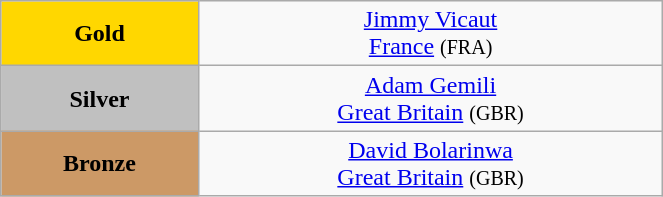<table class="wikitable" style=" text-align:center; " width="35%">
<tr>
<td bgcolor="gold"><strong>Gold</strong></td>
<td> <a href='#'>Jimmy Vicaut</a><br><a href='#'>France</a> <small>(FRA)</small></td>
</tr>
<tr>
<td bgcolor="silver"><strong>Silver</strong></td>
<td> <a href='#'>Adam Gemili</a><br><a href='#'>Great Britain</a> <small>(GBR)</small></td>
</tr>
<tr>
<td bgcolor="CC9966"><strong>Bronze</strong></td>
<td> <a href='#'>David Bolarinwa</a><br><a href='#'>Great Britain</a> <small>(GBR)</small></td>
</tr>
</table>
